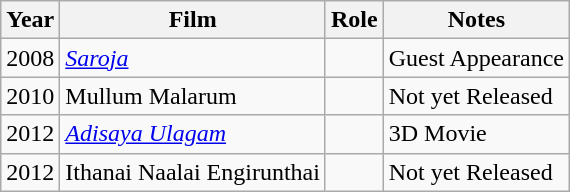<table class="wikitable">
<tr>
<th>Year</th>
<th>Film</th>
<th>Role</th>
<th>Notes</th>
</tr>
<tr>
<td>2008</td>
<td><em><a href='#'>Saroja</a></em></td>
<td></td>
<td>Guest Appearance</td>
</tr>
<tr>
<td>2010</td>
<td>Mullum Malarum</td>
<td></td>
<td>Not yet Released</td>
</tr>
<tr>
<td>2012</td>
<td><em><a href='#'>Adisaya Ulagam</a></em></td>
<td></td>
<td>3D Movie</td>
</tr>
<tr>
<td>2012</td>
<td>Ithanai Naalai Engirunthai</td>
<td></td>
<td>Not yet Released</td>
</tr>
</table>
